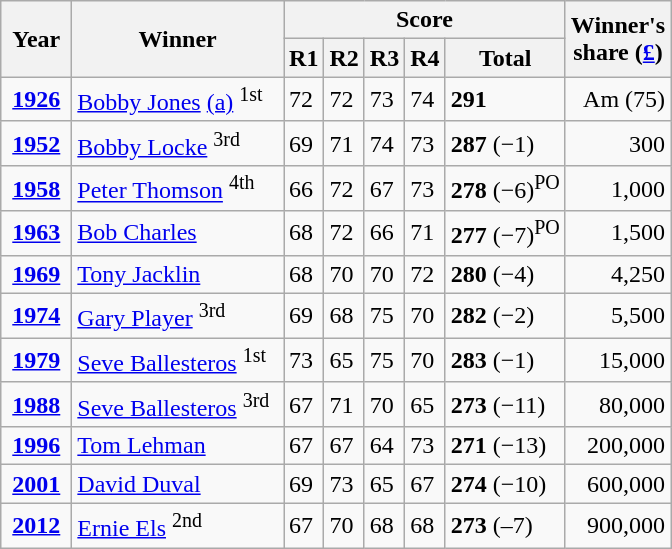<table class="wikitable">
<tr>
<th rowspan=2>Year</th>
<th rowspan=2>Winner</th>
<th colspan=5>Score</th>
<th rowspan=2>Winner's<br>share (<a href='#'>£</a>)</th>
</tr>
<tr>
<th>R1</th>
<th>R2</th>
<th>R3</th>
<th>R4</th>
<th>Total</th>
</tr>
<tr>
<td align=center> <strong><a href='#'>1926</a></strong> </td>
<td> <a href='#'>Bobby Jones</a> <a href='#'>(a)</a> <sup>1st</sup></td>
<td>72</td>
<td>72</td>
<td>73</td>
<td>74</td>
<td><strong>291</strong></td>
<td align=right>Am (75)</td>
</tr>
<tr>
<td align=center><strong><a href='#'>1952</a></strong></td>
<td> <a href='#'>Bobby Locke</a> <sup>3rd</sup></td>
<td>69</td>
<td>71</td>
<td>74</td>
<td>73</td>
<td><strong>287</strong> (−1)</td>
<td align=right>300</td>
</tr>
<tr>
<td align=center><strong><a href='#'>1958</a></strong></td>
<td> <a href='#'>Peter Thomson</a> <sup>4th</sup></td>
<td>66</td>
<td>72</td>
<td>67</td>
<td>73</td>
<td><strong>278</strong> (−6)<sup>PO</sup></td>
<td align=right>1,000</td>
</tr>
<tr>
<td align=center><strong><a href='#'>1963</a></strong></td>
<td> <a href='#'>Bob Charles</a> </td>
<td>68</td>
<td>72</td>
<td>66</td>
<td>71</td>
<td><strong>277</strong> (−7)<sup>PO</sup></td>
<td align=right>1,500</td>
</tr>
<tr>
<td align=center><strong><a href='#'>1969</a></strong></td>
<td> <a href='#'>Tony Jacklin</a> </td>
<td>68</td>
<td>70</td>
<td>70</td>
<td>72</td>
<td><strong>280</strong> (−4)</td>
<td align=right>4,250</td>
</tr>
<tr>
<td align=center><strong><a href='#'>1974</a></strong></td>
<td> <a href='#'>Gary Player</a> <sup>3rd</sup></td>
<td>69</td>
<td>68</td>
<td>75</td>
<td>70</td>
<td><strong>282</strong> (−2)</td>
<td align=right>5,500</td>
</tr>
<tr>
<td align=center><strong><a href='#'>1979</a></strong></td>
<td> <a href='#'>Seve Ballesteros</a> <sup>1st</sup>  </td>
<td>73</td>
<td>65</td>
<td>75</td>
<td>70</td>
<td><strong>283</strong> (−1)</td>
<td align=right>15,000</td>
</tr>
<tr>
<td align=center><strong><a href='#'>1988</a></strong></td>
<td> <a href='#'>Seve Ballesteros</a> <sup>3rd</sup></td>
<td>67</td>
<td>71</td>
<td>70</td>
<td>65</td>
<td><strong>273</strong> (−11)</td>
<td align=right>80,000</td>
</tr>
<tr>
<td align=center><strong><a href='#'>1996</a></strong></td>
<td> <a href='#'>Tom Lehman</a> </td>
<td>67</td>
<td>67</td>
<td>64</td>
<td>73</td>
<td><strong>271</strong> (−13)</td>
<td align=right>200,000</td>
</tr>
<tr>
<td align=center><strong><a href='#'>2001</a></strong></td>
<td> <a href='#'>David Duval</a> </td>
<td>69</td>
<td>73</td>
<td>65</td>
<td>67</td>
<td><strong>274</strong> (−10)</td>
<td align=right>600,000</td>
</tr>
<tr>
<td align=center><strong><a href='#'>2012</a></strong></td>
<td> <a href='#'>Ernie Els</a> <sup>2nd</sup></td>
<td>67</td>
<td>70</td>
<td>68</td>
<td>68</td>
<td><strong>273</strong> (–7)</td>
<td align=right>900,000</td>
</tr>
</table>
